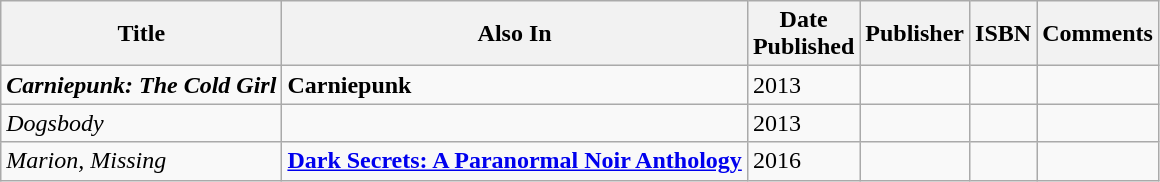<table class="wikitable">
<tr>
<th>Title</th>
<th>Also In</th>
<th>Date<br>Published</th>
<th>Publisher</th>
<th>ISBN</th>
<th>Comments</th>
</tr>
<tr>
<td><strong><em>Carniepunk: The Cold Girl</em></strong></td>
<td><strong>Carniepunk</strong></td>
<td>2013</td>
<td></td>
<td></td>
<td></td>
</tr>
<tr>
<td><em>Dogsbody</em></td>
<td></td>
<td>2013</td>
<td></td>
<td></td>
<td></td>
</tr>
<tr>
<td><em>Marion, Missing</em></td>
<td><strong><a href='#'>Dark Secrets: A Paranormal Noir Anthology</a></strong></td>
<td>2016</td>
<td></td>
<td></td>
<td></td>
</tr>
</table>
